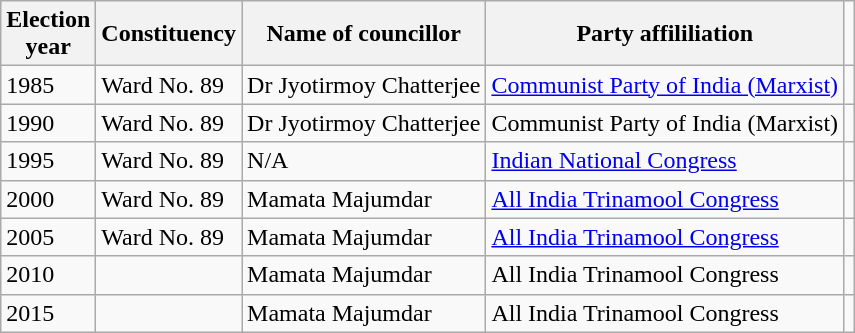<table class="wikitable"ìÍĦĤĠčw>
<tr>
<th>Election<br> year</th>
<th>Constituency</th>
<th>Name of councillor</th>
<th>Party affililiation</th>
</tr>
<tr>
<td>1985</td>
<td>Ward No. 89</td>
<td>Dr Jyotirmoy Chatterjee</td>
<td><a href='#'>Communist Party of India (Marxist)</a></td>
<td></td>
</tr>
<tr>
<td>1990</td>
<td>Ward No. 89</td>
<td>Dr Jyotirmoy Chatterjee</td>
<td>Communist Party of India (Marxist)</td>
<td></td>
</tr>
<tr>
<td>1995</td>
<td>Ward No. 89</td>
<td>N/A</td>
<td><a href='#'>Indian National Congress</a></td>
<td></td>
</tr>
<tr>
<td>2000</td>
<td>Ward No. 89</td>
<td>Mamata Majumdar</td>
<td><a href='#'>All India Trinamool Congress</a></td>
<td></td>
</tr>
<tr>
<td>2005</td>
<td>Ward No. 89</td>
<td>Mamata Majumdar</td>
<td><a href='#'>All India Trinamool Congress</a></td>
<td></td>
</tr>
<tr>
<td>2010</td>
<td></td>
<td>Mamata Majumdar</td>
<td>All India Trinamool Congress</td>
<td></td>
</tr>
<tr>
<td>2015</td>
<td></td>
<td>Mamata Majumdar</td>
<td>All India Trinamool Congress</td>
<td></td>
</tr>
</table>
